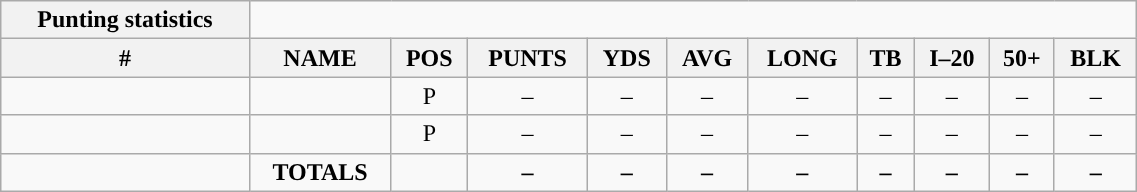<table style="width:60%; text-align:center;" class="wikitable collapsible collapsed">
<tr>
<th style="text-align:center; ">Punting statistics</th>
</tr>
<tr>
<th>#</th>
<th>NAME</th>
<th>POS</th>
<th>PUNTS</th>
<th>YDS</th>
<th>AVG</th>
<th>LONG</th>
<th>TB</th>
<th>I–20</th>
<th>50+</th>
<th>BLK</th>
</tr>
<tr>
<td></td>
<td></td>
<td>P</td>
<td>–</td>
<td>–</td>
<td>–</td>
<td>–</td>
<td>–</td>
<td>–</td>
<td>–</td>
<td>–</td>
</tr>
<tr>
<td></td>
<td></td>
<td>P</td>
<td>–</td>
<td>–</td>
<td>–</td>
<td>–</td>
<td>–</td>
<td>–</td>
<td>–</td>
<td>–</td>
</tr>
<tr>
<td></td>
<td><strong>TOTALS</strong></td>
<td></td>
<td><strong>–</strong></td>
<td><strong>–</strong></td>
<td><strong>–</strong></td>
<td><strong>–</strong></td>
<td><strong>–</strong></td>
<td><strong>–</strong></td>
<td><strong>–</strong></td>
<td><strong>–</strong></td>
</tr>
</table>
